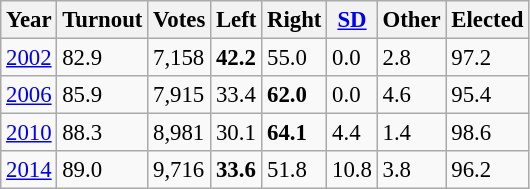<table class="wikitable sortable" style="font-size: 95%;">
<tr>
<th>Year</th>
<th>Turnout</th>
<th>Votes</th>
<th>Left</th>
<th>Right</th>
<th><a href='#'>SD</a></th>
<th>Other</th>
<th>Elected</th>
</tr>
<tr>
<td><a href='#'>2002</a></td>
<td>82.9</td>
<td>7,158</td>
<td><strong>42.2</strong></td>
<td>55.0</td>
<td>0.0</td>
<td>2.8</td>
<td>97.2</td>
</tr>
<tr>
<td><a href='#'>2006</a></td>
<td>85.9</td>
<td>7,915</td>
<td>33.4</td>
<td><strong>62.0</strong></td>
<td>0.0</td>
<td>4.6</td>
<td>95.4</td>
</tr>
<tr>
<td><a href='#'>2010</a></td>
<td>88.3</td>
<td>8,981</td>
<td>30.1</td>
<td><strong>64.1</strong></td>
<td>4.4</td>
<td>1.4</td>
<td>98.6</td>
</tr>
<tr>
<td><a href='#'>2014</a></td>
<td>89.0</td>
<td>9,716</td>
<td><strong>33.6</strong></td>
<td>51.8</td>
<td>10.8</td>
<td>3.8</td>
<td>96.2</td>
</tr>
</table>
